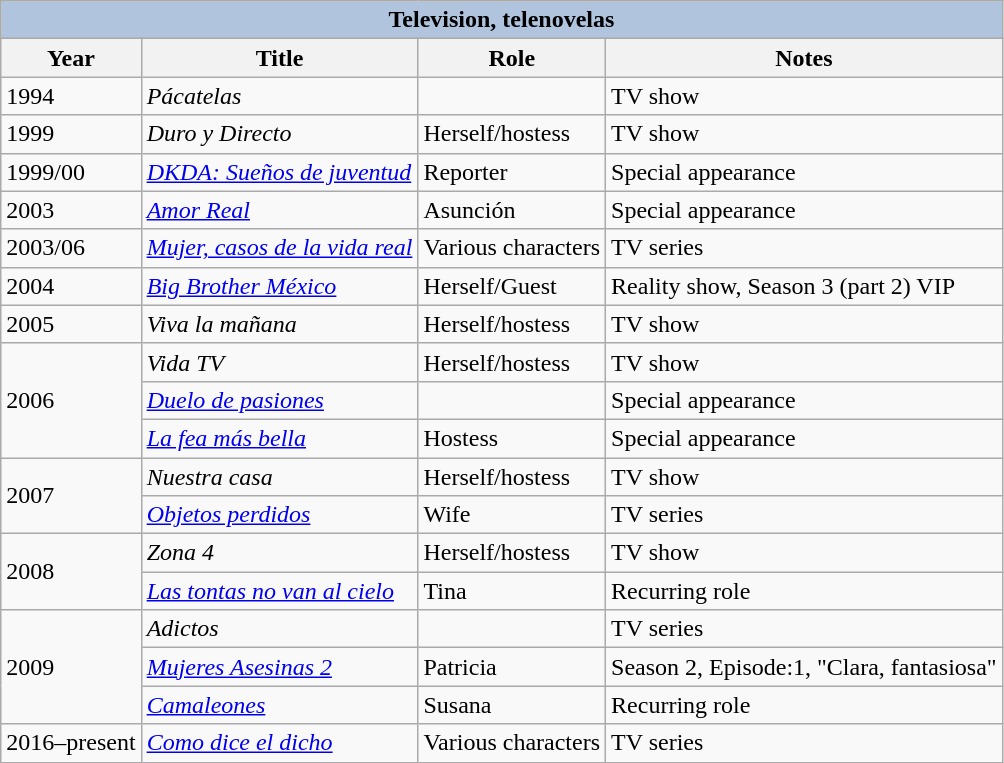<table class="wikitable">
<tr>
<th colspan="5" style="background:LightSteelBlue;">Television, telenovelas</th>
</tr>
<tr>
<th>Year</th>
<th>Title</th>
<th>Role</th>
<th>Notes</th>
</tr>
<tr>
<td>1994</td>
<td><em>Pácatelas</em></td>
<td></td>
<td>TV show</td>
</tr>
<tr>
<td>1999</td>
<td><em>Duro y Directo</em></td>
<td>Herself/hostess</td>
<td>TV show</td>
</tr>
<tr>
<td>1999/00</td>
<td><em><a href='#'>DKDA: Sueños de juventud</a></em></td>
<td>Reporter</td>
<td>Special appearance</td>
</tr>
<tr>
<td>2003</td>
<td><em><a href='#'>Amor Real</a></em></td>
<td>Asunción</td>
<td>Special appearance</td>
</tr>
<tr>
<td>2003/06</td>
<td><em><a href='#'>Mujer, casos de la vida real</a></em></td>
<td>Various characters</td>
<td>TV series</td>
</tr>
<tr>
<td>2004</td>
<td><em><a href='#'>Big Brother México</a></em></td>
<td>Herself/Guest</td>
<td>Reality show, Season 3 (part 2) VIP</td>
</tr>
<tr>
<td>2005</td>
<td><em>Viva la mañana</em></td>
<td>Herself/hostess</td>
<td>TV show</td>
</tr>
<tr>
<td rowspan=3>2006</td>
<td><em>Vida TV</em></td>
<td>Herself/hostess</td>
<td>TV show</td>
</tr>
<tr>
<td><em><a href='#'>Duelo de pasiones</a></em></td>
<td></td>
<td>Special appearance</td>
</tr>
<tr>
<td><em><a href='#'>La fea más bella</a></em></td>
<td>Hostess</td>
<td>Special appearance</td>
</tr>
<tr>
<td rowspan=2>2007</td>
<td><em>Nuestra casa</em></td>
<td>Herself/hostess</td>
<td>TV show</td>
</tr>
<tr>
<td><em><a href='#'>Objetos perdidos</a></em></td>
<td>Wife</td>
<td>TV series</td>
</tr>
<tr>
<td rowspan=2>2008</td>
<td><em>Zona 4</em></td>
<td>Herself/hostess</td>
<td>TV show</td>
</tr>
<tr>
<td><em><a href='#'>Las tontas no van al cielo</a></em></td>
<td>Tina</td>
<td>Recurring role</td>
</tr>
<tr>
<td rowspan=3>2009</td>
<td><em>Adictos</em></td>
<td></td>
<td>TV series</td>
</tr>
<tr>
<td><em><a href='#'>Mujeres Asesinas 2</a></em></td>
<td>Patricia</td>
<td>Season 2, Episode:1, "Clara, fantasiosa"</td>
</tr>
<tr>
<td><em><a href='#'>Camaleones</a></em></td>
<td>Susana</td>
<td>Recurring role</td>
</tr>
<tr>
<td>2016–present</td>
<td><em><a href='#'>Como dice el dicho</a></em></td>
<td>Various characters</td>
<td>TV series</td>
</tr>
</table>
